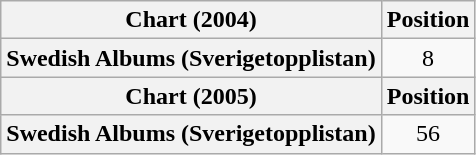<table class="wikitable plainrowheaders" style="text-align:center">
<tr>
<th scope="col">Chart (2004)</th>
<th scope="col">Position</th>
</tr>
<tr>
<th scope="row">Swedish Albums (Sverigetopplistan)</th>
<td>8</td>
</tr>
<tr>
<th scope="col">Chart (2005)</th>
<th scope="col">Position</th>
</tr>
<tr>
<th scope="row">Swedish Albums (Sverigetopplistan)</th>
<td>56</td>
</tr>
</table>
